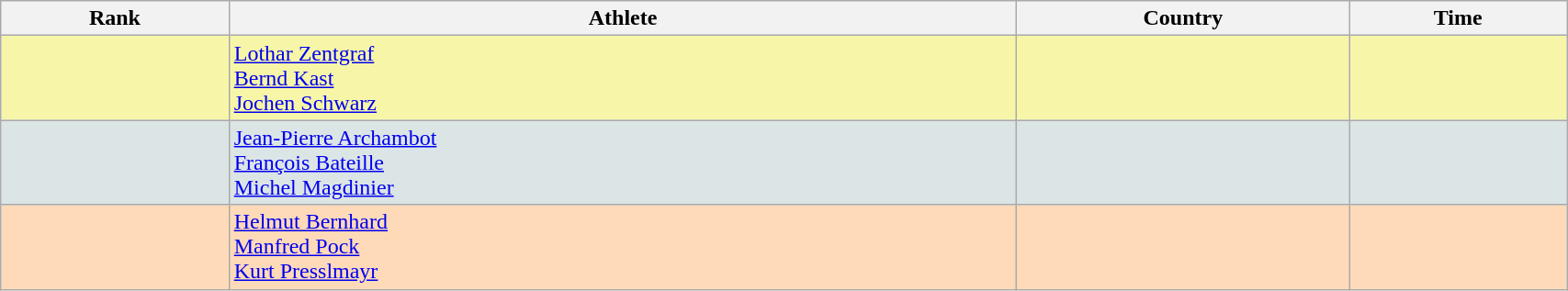<table class="wikitable" width=90% style="font-size:100%; text-align:left;">
<tr>
<th>Rank</th>
<th>Athlete</th>
<th>Country</th>
<th>Time</th>
</tr>
<tr bgcolor="#F7F6A8">
<td align=center></td>
<td><a href='#'>Lothar Zentgraf</a><br><a href='#'>Bernd Kast</a><br><a href='#'>Jochen Schwarz</a></td>
<td></td>
<td align="right"></td>
</tr>
<tr bgcolor="#DCE5E5">
<td align=center></td>
<td><a href='#'>Jean-Pierre Archambot</a><br><a href='#'>François Bateille</a><br><a href='#'>Michel Magdinier</a></td>
<td></td>
<td align="right"></td>
</tr>
<tr bgcolor="#FFDAB9">
<td align=center></td>
<td><a href='#'>Helmut Bernhard</a><br><a href='#'>Manfred Pock</a><br><a href='#'>Kurt Presslmayr</a></td>
<td></td>
<td align="right"></td>
</tr>
</table>
